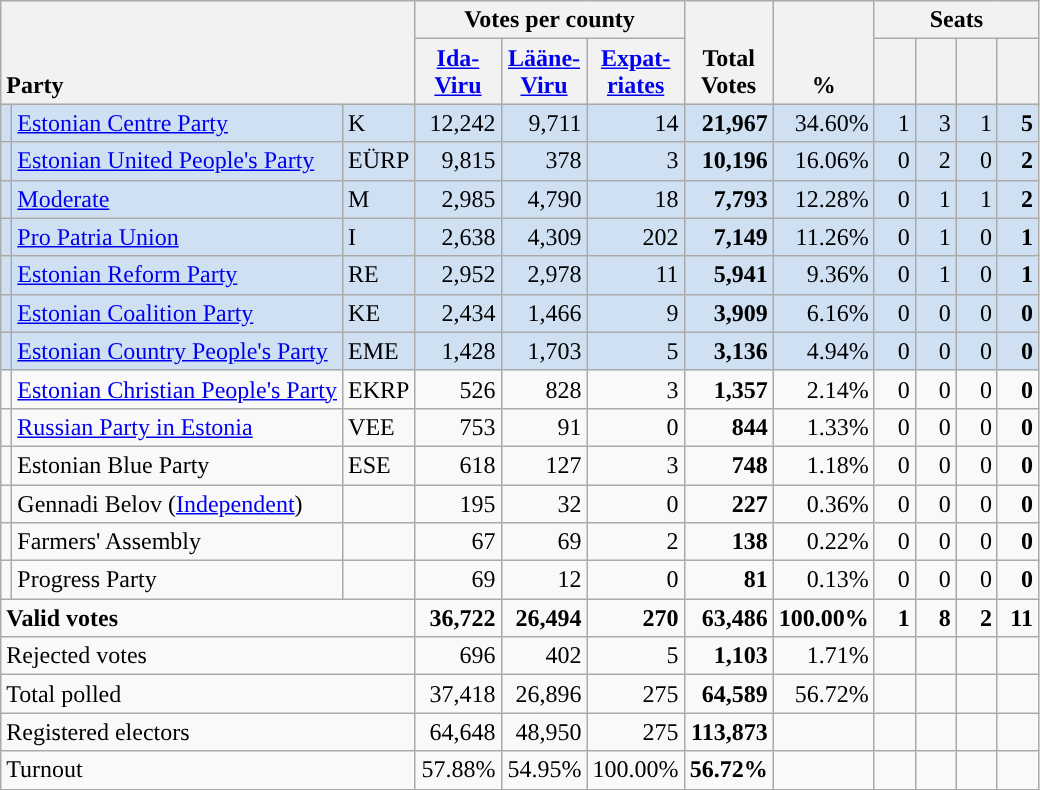<table class="wikitable" border="1" style="text-align:right;">
<tr>
<th style="text-align:left;" valign=bottom rowspan=2 colspan=3>Party</th>
<th colspan=3>Votes per county</th>
<th align=center valign=bottom rowspan=2 width="50">Total Votes</th>
<th align=center valign=bottom rowspan=2 width="50">%</th>
<th colspan=4>Seats</th>
</tr>
<tr>
<th align=center valign=bottom width="50"><a href='#'>Ida- Viru</a></th>
<th align=center valign=bottom width="50"><a href='#'>Lääne- Viru</a></th>
<th align=center valign=bottom width="50"><a href='#'>Expat- riates</a></th>
<th align=center valign=bottom width="20"><small></small></th>
<th align=center valign=bottom width="20"><small></small></th>
<th align=center valign=bottom width="20"><small></small></th>
<th align=center valign=bottom width="20"><small></small></th>
</tr>
<tr style="background:#CEE0F2;">
<td style="background:"></td>
<td align=left><a href='#'>Estonian Centre Party</a></td>
<td align=left>K</td>
<td>12,242</td>
<td>9,711</td>
<td>14</td>
<td><strong>21,967</strong></td>
<td>34.60%</td>
<td>1</td>
<td>3</td>
<td>1</td>
<td><strong>5</strong></td>
</tr>
<tr style="background:#CEE0F2;">
<td style="background:"></td>
<td align=left><a href='#'>Estonian United People's Party</a></td>
<td align=left>EÜRP</td>
<td>9,815</td>
<td>378</td>
<td>3</td>
<td><strong>10,196</strong></td>
<td>16.06%</td>
<td>0</td>
<td>2</td>
<td>0</td>
<td><strong>2</strong></td>
</tr>
<tr style="background:#CEE0F2;">
<td style="background:"></td>
<td align=left><a href='#'>Moderate</a></td>
<td align=left>M</td>
<td>2,985</td>
<td>4,790</td>
<td>18</td>
<td><strong>7,793</strong></td>
<td>12.28%</td>
<td>0</td>
<td>1</td>
<td>1</td>
<td><strong>2</strong></td>
</tr>
<tr style="background:#CEE0F2;">
<td style="background:"></td>
<td align=left><a href='#'>Pro Patria Union</a></td>
<td align=left>I</td>
<td>2,638</td>
<td>4,309</td>
<td>202</td>
<td><strong>7,149</strong></td>
<td>11.26%</td>
<td>0</td>
<td>1</td>
<td>0</td>
<td><strong>1</strong></td>
</tr>
<tr style="background:#CEE0F2;">
<td style="background:"></td>
<td align=left><a href='#'>Estonian Reform Party</a></td>
<td align=left>RE</td>
<td>2,952</td>
<td>2,978</td>
<td>11</td>
<td><strong>5,941</strong></td>
<td>9.36%</td>
<td>0</td>
<td>1</td>
<td>0</td>
<td><strong>1</strong></td>
</tr>
<tr style="background:#CEE0F2;">
<td style="background:"></td>
<td align=left><a href='#'>Estonian Coalition Party</a></td>
<td align=left>KE</td>
<td>2,434</td>
<td>1,466</td>
<td>9</td>
<td><strong>3,909</strong></td>
<td>6.16%</td>
<td>0</td>
<td>0</td>
<td>0</td>
<td><strong>0</strong></td>
</tr>
<tr style="background:#CEE0F2;">
<td style="background:"></td>
<td align=left><a href='#'>Estonian Country People's Party</a></td>
<td align=left>EME</td>
<td>1,428</td>
<td>1,703</td>
<td>5</td>
<td><strong>3,136</strong></td>
<td>4.94%</td>
<td>0</td>
<td>0</td>
<td>0</td>
<td><strong>0</strong></td>
</tr>
<tr>
<td style="background:"></td>
<td align=left><a href='#'>Estonian Christian People's Party</a></td>
<td align=left>EKRP</td>
<td>526</td>
<td>828</td>
<td>3</td>
<td><strong>1,357</strong></td>
<td>2.14%</td>
<td>0</td>
<td>0</td>
<td>0</td>
<td><strong>0</strong></td>
</tr>
<tr>
<td></td>
<td align=left><a href='#'>Russian Party in Estonia</a></td>
<td align=left>VEE</td>
<td>753</td>
<td>91</td>
<td>0</td>
<td><strong>844</strong></td>
<td>1.33%</td>
<td>0</td>
<td>0</td>
<td>0</td>
<td><strong>0</strong></td>
</tr>
<tr>
<td></td>
<td align=left>Estonian Blue Party</td>
<td align=left>ESE</td>
<td>618</td>
<td>127</td>
<td>3</td>
<td><strong>748</strong></td>
<td>1.18%</td>
<td>0</td>
<td>0</td>
<td>0</td>
<td><strong>0</strong></td>
</tr>
<tr>
<td style="background:"></td>
<td align=left>Gennadi Belov (<a href='#'>Independent</a>)</td>
<td></td>
<td>195</td>
<td>32</td>
<td>0</td>
<td><strong>227</strong></td>
<td>0.36%</td>
<td>0</td>
<td>0</td>
<td>0</td>
<td><strong>0</strong></td>
</tr>
<tr>
<td></td>
<td align=left>Farmers' Assembly</td>
<td></td>
<td>67</td>
<td>69</td>
<td>2</td>
<td><strong>138</strong></td>
<td>0.22%</td>
<td>0</td>
<td>0</td>
<td>0</td>
<td><strong>0</strong></td>
</tr>
<tr>
<td></td>
<td align=left>Progress Party</td>
<td></td>
<td>69</td>
<td>12</td>
<td>0</td>
<td><strong>81</strong></td>
<td>0.13%</td>
<td>0</td>
<td>0</td>
<td>0</td>
<td><strong>0</strong></td>
</tr>
<tr style="font-weight:bold">
<td align=left colspan=3>Valid votes</td>
<td>36,722</td>
<td>26,494</td>
<td>270</td>
<td>63,486</td>
<td>100.00%</td>
<td>1</td>
<td>8</td>
<td>2</td>
<td>11</td>
</tr>
<tr>
<td align=left colspan=3>Rejected votes</td>
<td>696</td>
<td>402</td>
<td>5</td>
<td><strong>1,103</strong></td>
<td>1.71%</td>
<td></td>
<td></td>
<td></td>
<td></td>
</tr>
<tr>
<td align=left colspan=3>Total polled</td>
<td>37,418</td>
<td>26,896</td>
<td>275</td>
<td><strong>64,589</strong></td>
<td>56.72%</td>
<td></td>
<td></td>
<td></td>
<td></td>
</tr>
<tr>
<td align=left colspan=3>Registered electors</td>
<td>64,648</td>
<td>48,950</td>
<td>275</td>
<td><strong>113,873</strong></td>
<td></td>
<td></td>
<td></td>
<td></td>
<td></td>
</tr>
<tr>
<td align=left colspan=3>Turnout</td>
<td>57.88%</td>
<td>54.95%</td>
<td>100.00%</td>
<td><strong>56.72%</strong></td>
<td></td>
<td></td>
<td></td>
<td></td>
<td></td>
</tr>
</table>
